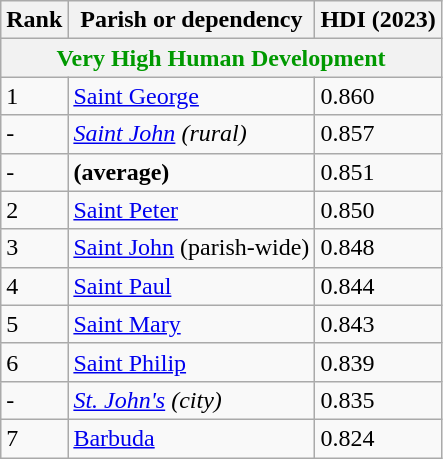<table class="wikitable sortable">
<tr>
<th>Rank</th>
<th>Parish or dependency</th>
<th>HDI (2023)</th>
</tr>
<tr>
<th colspan="3" style="color:#090;">Very High Human Development</th>
</tr>
<tr>
<td>1</td>
<td><a href='#'>Saint George</a></td>
<td>0.860</td>
</tr>
<tr>
<td>-</td>
<td><em><a href='#'>Saint John</a> (rural)</em></td>
<td>0.857</td>
</tr>
<tr>
<td>-</td>
<td><strong></strong> <strong>(average)</strong></td>
<td>0.851</td>
</tr>
<tr>
<td>2</td>
<td><a href='#'>Saint Peter</a></td>
<td>0.850</td>
</tr>
<tr>
<td>3</td>
<td><a href='#'>Saint John</a> (parish-wide)</td>
<td>0.848</td>
</tr>
<tr>
<td>4</td>
<td><a href='#'>Saint Paul</a></td>
<td>0.844</td>
</tr>
<tr>
<td>5</td>
<td><a href='#'>Saint Mary</a></td>
<td>0.843</td>
</tr>
<tr>
<td>6</td>
<td><a href='#'>Saint Philip</a></td>
<td>0.839</td>
</tr>
<tr>
<td>-</td>
<td><em><a href='#'>St. John's</a> (city)</em></td>
<td>0.835</td>
</tr>
<tr>
<td>7</td>
<td><a href='#'>Barbuda</a></td>
<td>0.824</td>
</tr>
</table>
